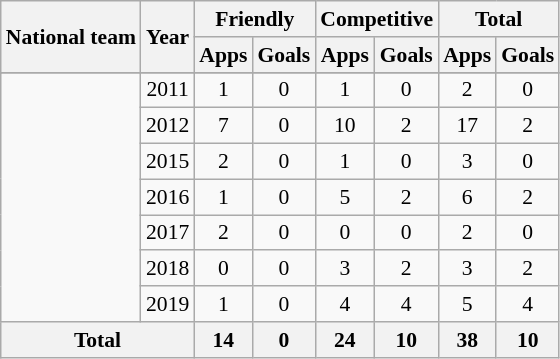<table class="wikitable" style="text-align:center; font-size:90%;">
<tr>
<th rowspan="2">National team</th>
<th rowspan="2">Year</th>
<th colspan="2">Friendly</th>
<th colspan="2">Competitive</th>
<th colspan="3">Total</th>
</tr>
<tr>
<th>Apps</th>
<th>Goals</th>
<th>Apps</th>
<th>Goals</th>
<th>Apps</th>
<th>Goals</th>
</tr>
<tr>
</tr>
<tr>
<td rowspan="7" align="left"></td>
<td>2011</td>
<td>1</td>
<td>0</td>
<td>1</td>
<td>0</td>
<td>2</td>
<td>0</td>
</tr>
<tr>
<td>2012</td>
<td>7</td>
<td>0</td>
<td>10</td>
<td>2</td>
<td>17</td>
<td>2</td>
</tr>
<tr>
<td>2015</td>
<td>2</td>
<td>0</td>
<td>1</td>
<td>0</td>
<td>3</td>
<td>0</td>
</tr>
<tr>
<td>2016</td>
<td>1</td>
<td>0</td>
<td>5</td>
<td>2</td>
<td>6</td>
<td>2</td>
</tr>
<tr>
<td>2017</td>
<td>2</td>
<td>0</td>
<td>0</td>
<td>0</td>
<td>2</td>
<td>0</td>
</tr>
<tr>
<td>2018</td>
<td>0</td>
<td>0</td>
<td>3</td>
<td>2</td>
<td>3</td>
<td>2</td>
</tr>
<tr>
<td>2019</td>
<td>1</td>
<td>0</td>
<td>4</td>
<td>4</td>
<td>5</td>
<td>4</td>
</tr>
<tr>
<th colspan="2">Total</th>
<th>14</th>
<th>0</th>
<th>24</th>
<th>10</th>
<th>38</th>
<th>10</th>
</tr>
</table>
